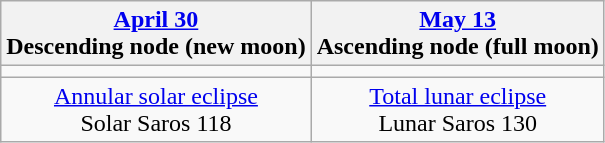<table class="wikitable">
<tr>
<th><a href='#'>April 30</a><br>Descending node (new moon)<br></th>
<th><a href='#'>May 13</a><br>Ascending node (full moon)</th>
</tr>
<tr>
<td></td>
<td></td>
</tr>
<tr align=center>
<td><a href='#'>Annular solar eclipse</a><br>Solar Saros 118</td>
<td><a href='#'>Total lunar eclipse</a><br>Lunar Saros 130</td>
</tr>
</table>
